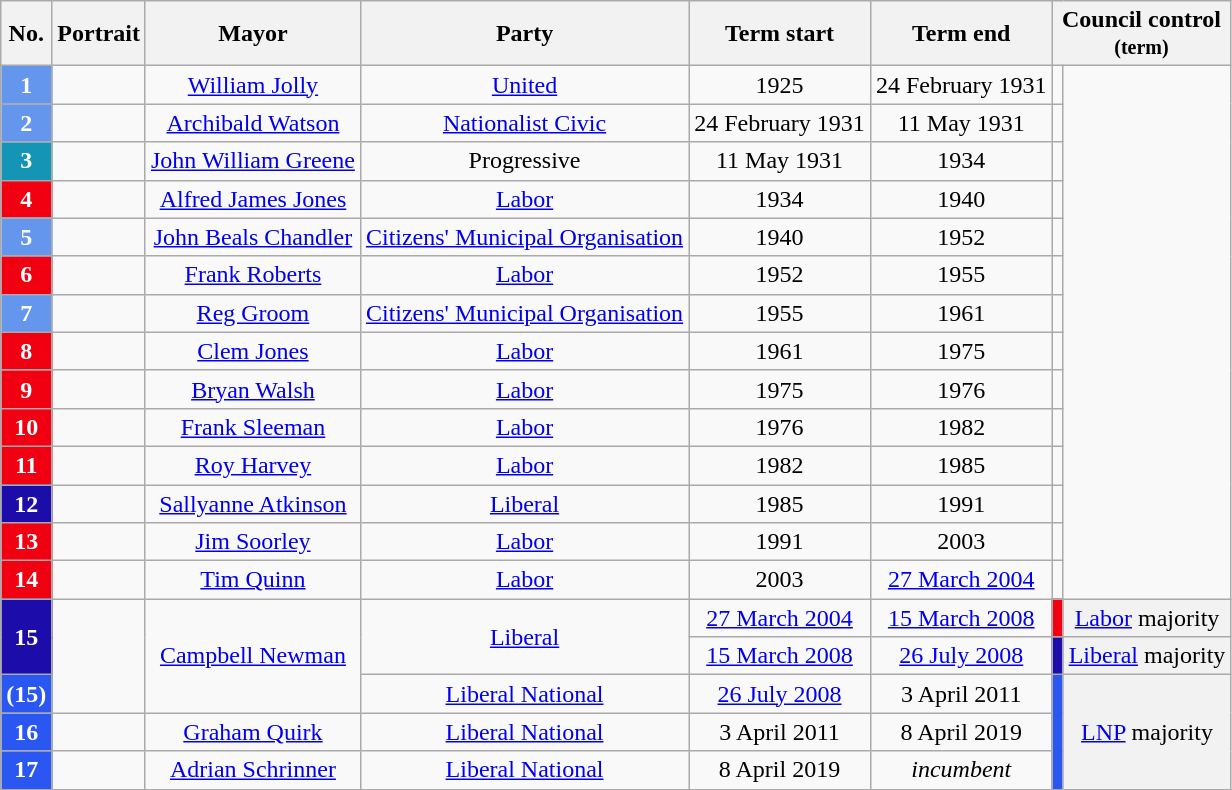<table class="wikitable">
<tr>
<th>No.</th>
<th>Portrait</th>
<th>Mayor</th>
<th>Party</th>
<th>Term start</th>
<th>Term end</th>
<th colspan="3">Council control <br> <small> (term) </small></th>
</tr>
<tr>
<th style="background:#6496ED; color:white">1</th>
<td align="center"></td>
<td align="center"><a href='#'>William Jolly</a> <br> </td>
<td align="center"><a href='#'>United</a></td>
<td align="center">1925</td>
<td align="center">24 February 1931</td>
<td></td>
</tr>
<tr>
<th style="background:#6496ED; color:white">2</th>
<td align="center"></td>
<td align="center"><a href='#'>Archibald Watson</a> <br> </td>
<td align="center"><a href='#'>Nationalist Civic</a></td>
<td align="center">24 February 1931</td>
<td align="center">11 May 1931</td>
<td></td>
</tr>
<tr>
<th style="background:#1495B6; color:white">3</th>
<td align="center"></td>
<td align="center"><a href='#'>John William Greene</a> <br> </td>
<td align="center">Progressive</td>
<td align="center">11 May 1931</td>
<td align="center">1934</td>
<td></td>
</tr>
<tr>
<th style="background:#F00011; color:white">4</th>
<td align="center"></td>
<td align="center"><a href='#'>Alfred James Jones</a> <br> </td>
<td align="center"><a href='#'>Labor</a></td>
<td align="center">1934</td>
<td align="center">1940</td>
<td></td>
</tr>
<tr>
<th style="background:#6496ED; color:white">5</th>
<td align="center"></td>
<td align="center"><a href='#'>John Beals Chandler</a> <br> </td>
<td align="center"><a href='#'>Citizens' Municipal Organisation</a></td>
<td align="center">1940</td>
<td align="center">1952</td>
<td></td>
</tr>
<tr>
<th style="background:#F00011; color:white">6</th>
<td align="center"></td>
<td align="center"><a href='#'>Frank Roberts</a> <br> </td>
<td align="center"><a href='#'>Labor</a></td>
<td align="center">1952</td>
<td align="center">1955</td>
<td></td>
</tr>
<tr>
<th style="background:#6496ED; color:white">7</th>
<td align="center"></td>
<td align="center"><a href='#'>Reg Groom</a> <br> </td>
<td align="center"><a href='#'>Citizens' Municipal Organisation</a></td>
<td align="center">1955</td>
<td align="center">1961</td>
<td></td>
</tr>
<tr>
<th style="background:#F00011; color:white">8</th>
<td align="center"></td>
<td align="center"><a href='#'>Clem Jones</a> <br> </td>
<td align="center"><a href='#'>Labor</a></td>
<td align="center">1961</td>
<td align="center">1975</td>
<td></td>
</tr>
<tr>
<th style="background:#F00011; color:white">9</th>
<td align="center"></td>
<td align="center"><a href='#'>Bryan Walsh</a> <br></td>
<td align="center"><a href='#'>Labor</a></td>
<td align="center">1975</td>
<td align="center">1976</td>
<td></td>
</tr>
<tr>
<th style="background:#F00011; color:white">10</th>
<td align="center"></td>
<td align="center"><a href='#'>Frank Sleeman</a> <br> </td>
<td align="center"><a href='#'>Labor</a></td>
<td align="center">1976</td>
<td align="center">1982</td>
<td></td>
</tr>
<tr>
<th style="background:#F00011; color:white">11</th>
<td align="center"></td>
<td align="center"><a href='#'>Roy Harvey</a> <br> </td>
<td align="center"><a href='#'>Labor</a></td>
<td align="center">1982</td>
<td align="center">1985</td>
<td></td>
</tr>
<tr>
<th style="background:#1C0DAB; color:white">12</th>
<td align="center"></td>
<td align="center"><a href='#'>Sallyanne Atkinson</a> <br> </td>
<td align="center"><a href='#'>Liberal</a></td>
<td align="center">1985</td>
<td align="center">1991</td>
<td></td>
</tr>
<tr>
<th style="background:#F00011; color:white">13</th>
<td align="center"></td>
<td align="center"><a href='#'>Jim Soorley</a> <br> </td>
<td align="center"><a href='#'>Labor</a></td>
<td align="center">1991</td>
<td align="center">2003</td>
<td></td>
</tr>
<tr>
<th style="background:#F00011; color:white">14</th>
<td align="center"></td>
<td align="center"><a href='#'>Tim Quinn</a> <br> </td>
<td align="center"><a href='#'>Labor</a></td>
<td align="center">2003</td>
<td align="center"><a href='#'>27 March 2004</a></td>
<td></td>
</tr>
<tr>
<th rowspan="2"; style="background:#1C0DAB; color:white">15</th>
<td rowspan="3"; align="center"></td>
<td rowspan="3"; align="center"><a href='#'>Campbell Newman</a> <br> </td>
<td rowspan="2"; align="center"><a href='#'>Liberal</a></td>
<td align="center"><a href='#'>27 March 2004</a></td>
<td align="center"><a href='#'>15 March 2008</a></td>
<td rowspan="1" style="background-color:#F00011; border-bottom:solid 0 gray"></td>
<th rowspan="1" style="font-weight:normal"><a href='#'>Labor</a> majority <br> <small></small></th>
</tr>
<tr>
<td align="center"><a href='#'>15 March 2008</a></td>
<td align="center"><a href='#'>26 July 2008</a></td>
<td rowspan="1" style="background-color:#1C0DAB; border-bottom:solid 0 gray"></td>
<th rowspan="1" style="font-weight:normal"><a href='#'>Liberal</a> majority <br> <small></small></th>
</tr>
<tr>
<th style="background:#2A56F1; color:white">(15)</th>
<td align="center"><a href='#'>Liberal National</a></td>
<td align="center"><a href='#'>26 July 2008</a></td>
<td align="center">3 April 2011</td>
<td rowspan="5" style="background-color:#2A56F1; border-bottom:solid 0 gray"></td>
<th rowspan="5" style="font-weight:normal"><a href='#'>LNP</a> majority <br> <small></small></th>
</tr>
<tr>
<th style="background:#2A56F1; color:white">16</th>
<td align="center"></td>
<td align="center"><a href='#'>Graham Quirk</a> <br> </td>
<td align="center"><a href='#'>Liberal National</a></td>
<td align="center">3 April 2011</td>
<td align="center">8 April 2019</td>
</tr>
<tr>
<th style="background:#2A56F1; color:white">17</th>
<td align="center"></td>
<td align="center"><a href='#'>Adrian Schrinner</a> <br> </td>
<td align="center"><a href='#'>Liberal National</a></td>
<td align="center">8 April 2019</td>
<td align="center"><em>incumbent</em></td>
</tr>
</table>
